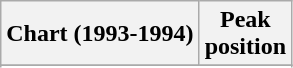<table class="wikitable">
<tr>
<th>Chart (1993-1994)</th>
<th>Peak<br>position</th>
</tr>
<tr>
</tr>
<tr>
</tr>
</table>
